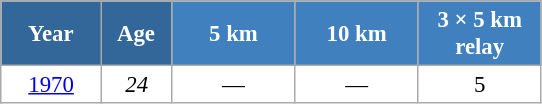<table class="wikitable" style="font-size:95%; text-align:center; border:grey solid 1px; border-collapse:collapse; background:#ffffff;">
<tr>
<th style="background-color:#369; color:white; width:60px;"> Year </th>
<th style="background-color:#369; color:white; width:40px;"> Age </th>
<th style="background-color:#4180be; color:white; width:75px;"> 5 km </th>
<th style="background-color:#4180be; color:white; width:75px;"> 10 km </th>
<th style="background-color:#4180be; color:white; width:75px;"> 3 × 5 km <br> relay </th>
</tr>
<tr>
<td><a href='#'>1970</a></td>
<td><em>24</em></td>
<td>—</td>
<td>—</td>
<td>5</td>
</tr>
</table>
